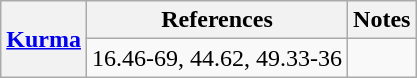<table class="wikitable">
<tr>
<th rowspan="2"><a href='#'>Kurma</a></th>
<th>References</th>
<th>Notes</th>
</tr>
<tr>
<td>16.46-69, 44.62, 49.33-36</td>
<td></td>
</tr>
</table>
